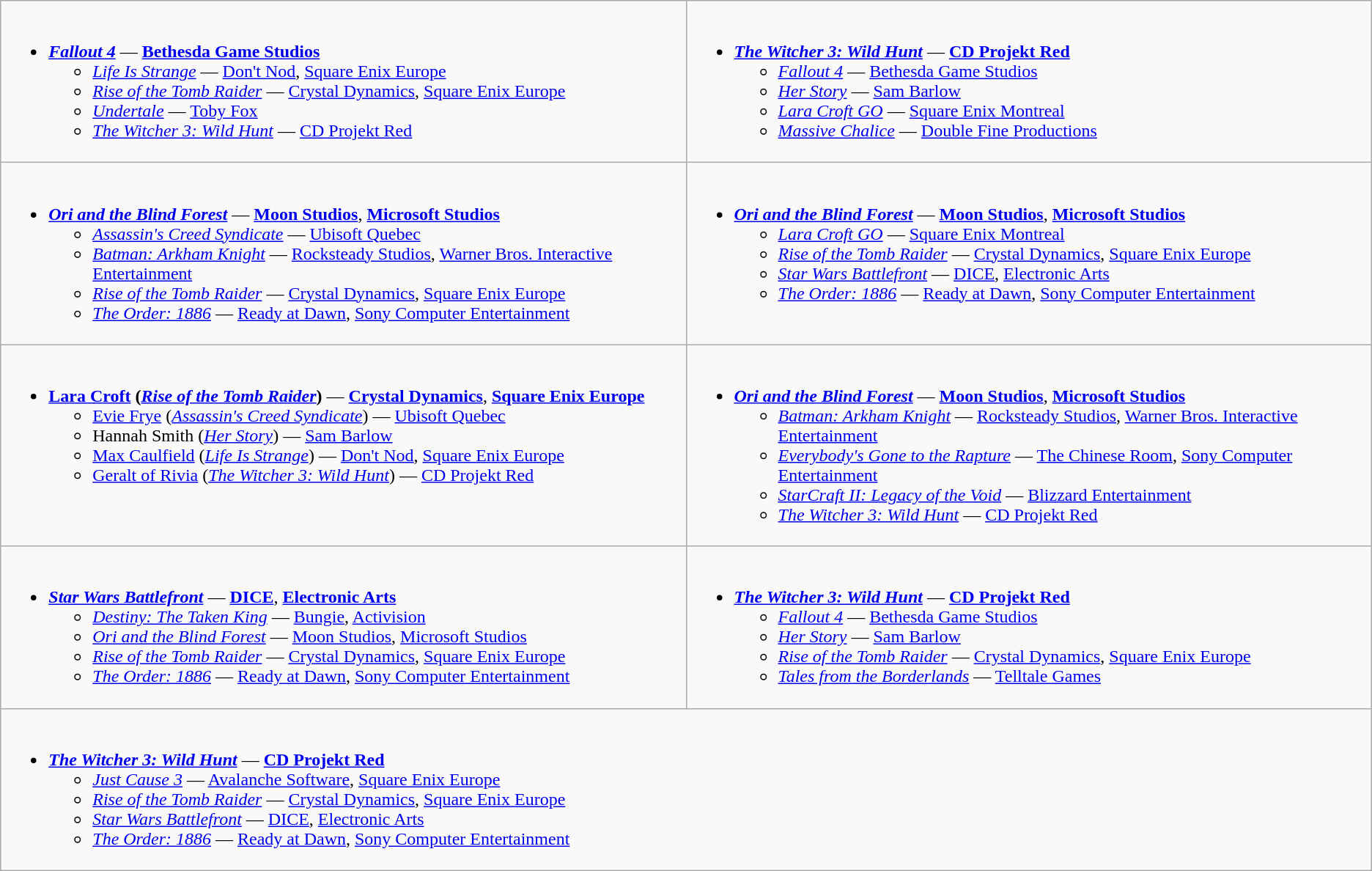<table class="wikitable">
<tr>
<td valign="top" width="50%"><br><ul><li><strong><em><a href='#'>Fallout 4</a></em></strong> — <strong><a href='#'>Bethesda Game Studios</a></strong><ul><li><em><a href='#'>Life Is Strange</a></em> — <a href='#'>Don't Nod</a>, <a href='#'>Square Enix Europe</a></li><li><em><a href='#'>Rise of the Tomb Raider</a></em> — <a href='#'>Crystal Dynamics</a>, <a href='#'>Square Enix Europe</a></li><li><em><a href='#'>Undertale</a></em> — <a href='#'>Toby Fox</a></li><li><em><a href='#'>The Witcher 3: Wild Hunt</a></em> — <a href='#'>CD Projekt Red</a></li></ul></li></ul></td>
<td valign="top" width="50%"><br><ul><li><strong><em><a href='#'>The Witcher 3: Wild Hunt</a></em></strong> — <strong><a href='#'>CD Projekt Red</a></strong><ul><li><em><a href='#'>Fallout 4</a></em> — <a href='#'>Bethesda Game Studios</a></li><li><em><a href='#'>Her Story</a></em> — <a href='#'>Sam Barlow</a></li><li><em><a href='#'>Lara Croft GO</a></em> — <a href='#'>Square Enix Montreal</a></li><li><em><a href='#'>Massive Chalice</a></em> — <a href='#'>Double Fine Productions</a></li></ul></li></ul></td>
</tr>
<tr>
<td valign="top" width="50%"><br><ul><li><strong><em><a href='#'>Ori and the Blind Forest</a></em></strong> — <strong><a href='#'>Moon Studios</a></strong>, <strong><a href='#'>Microsoft Studios</a></strong><ul><li><em><a href='#'>Assassin's Creed Syndicate</a></em> — <a href='#'>Ubisoft Quebec</a></li><li><em><a href='#'>Batman: Arkham Knight</a></em> — <a href='#'>Rocksteady Studios</a>, <a href='#'>Warner Bros. Interactive Entertainment</a></li><li><em><a href='#'>Rise of the Tomb Raider</a></em> — <a href='#'>Crystal Dynamics</a>, <a href='#'>Square Enix Europe</a></li><li><em><a href='#'>The Order: 1886</a></em> — <a href='#'>Ready at Dawn</a>, <a href='#'>Sony Computer Entertainment</a></li></ul></li></ul></td>
<td valign="top" width="50%"><br><ul><li><strong><em><a href='#'>Ori and the Blind Forest</a></em></strong> — <strong><a href='#'>Moon Studios</a></strong>, <strong><a href='#'>Microsoft Studios</a></strong><ul><li><em><a href='#'>Lara Croft GO</a></em> — <a href='#'>Square Enix Montreal</a></li><li><em><a href='#'>Rise of the Tomb Raider</a></em> — <a href='#'>Crystal Dynamics</a>, <a href='#'>Square Enix Europe</a></li><li><em><a href='#'>Star Wars Battlefront</a></em> — <a href='#'>DICE</a>, <a href='#'>Electronic Arts</a></li><li><em><a href='#'>The Order: 1886</a></em> — <a href='#'>Ready at Dawn</a>, <a href='#'>Sony Computer Entertainment</a></li></ul></li></ul></td>
</tr>
<tr>
<td valign="top" width="50%"><br><ul><li><strong><a href='#'>Lara Croft</a></strong> <strong>(<em><a href='#'>Rise of the Tomb Raider</a></em>)</strong> — <strong><a href='#'>Crystal Dynamics</a></strong>, <strong><a href='#'>Square Enix Europe</a></strong><ul><li><a href='#'>Evie Frye</a> (<em><a href='#'>Assassin's Creed Syndicate</a></em>) — <a href='#'>Ubisoft Quebec</a></li><li>Hannah Smith (<em><a href='#'>Her Story</a></em>) — <a href='#'>Sam Barlow</a></li><li><a href='#'>Max Caulfield</a> (<em><a href='#'>Life Is Strange</a></em>) — <a href='#'>Don't Nod</a>, <a href='#'>Square Enix Europe</a></li><li><a href='#'>Geralt of Rivia</a> (<em><a href='#'>The Witcher 3: Wild Hunt</a></em>) — <a href='#'>CD Projekt Red</a></li></ul></li></ul></td>
<td valign="top" width="50%"><br><ul><li><strong><em><a href='#'>Ori and the Blind Forest</a></em></strong> — <strong><a href='#'>Moon Studios</a></strong>, <strong><a href='#'>Microsoft Studios</a></strong><ul><li><em><a href='#'>Batman: Arkham Knight</a></em> — <a href='#'>Rocksteady Studios</a>, <a href='#'>Warner Bros. Interactive Entertainment</a></li><li><em><a href='#'>Everybody's Gone to the Rapture</a></em> — <a href='#'>The Chinese Room</a>, <a href='#'>Sony Computer Entertainment</a></li><li><em><a href='#'>StarCraft II: Legacy of the Void</a></em> — <a href='#'>Blizzard Entertainment</a></li><li><em><a href='#'>The Witcher 3: Wild Hunt</a></em> — <a href='#'>CD Projekt Red</a></li></ul></li></ul></td>
</tr>
<tr>
<td valign="top" width="50%"><br><ul><li><strong><em><a href='#'>Star Wars Battlefront</a></em></strong> — <strong><a href='#'>DICE</a></strong>, <strong><a href='#'>Electronic Arts</a></strong><ul><li><em><a href='#'>Destiny: The Taken King</a></em> — <a href='#'>Bungie</a>, <a href='#'>Activision</a></li><li><em><a href='#'>Ori and the Blind Forest</a></em> — <a href='#'>Moon Studios</a>, <a href='#'>Microsoft Studios</a></li><li><em><a href='#'>Rise of the Tomb Raider</a></em> — <a href='#'>Crystal Dynamics</a>, <a href='#'>Square Enix Europe</a></li><li><em><a href='#'>The Order: 1886</a></em> — <a href='#'>Ready at Dawn</a>, <a href='#'>Sony Computer Entertainment</a></li></ul></li></ul></td>
<td valign="top" width="50%"><br><ul><li><strong><em><a href='#'>The Witcher 3: Wild Hunt</a></em></strong> — <strong><a href='#'>CD Projekt Red</a></strong><ul><li><em><a href='#'>Fallout 4</a></em> — <a href='#'>Bethesda Game Studios</a></li><li><em><a href='#'>Her Story</a></em> — <a href='#'>Sam Barlow</a></li><li><em><a href='#'>Rise of the Tomb Raider</a></em> — <a href='#'>Crystal Dynamics</a>, <a href='#'>Square Enix Europe</a></li><li><em><a href='#'>Tales from the Borderlands</a></em> — <a href='#'>Telltale Games</a></li></ul></li></ul></td>
</tr>
<tr>
<td valign="top" width="50%" colspan="2"><br><ul><li><strong><em><a href='#'>The Witcher 3: Wild Hunt</a></em></strong> — <strong><a href='#'>CD Projekt Red</a></strong><ul><li><em><a href='#'>Just Cause 3</a></em> — <a href='#'>Avalanche Software</a>, <a href='#'>Square Enix Europe</a></li><li><em><a href='#'>Rise of the Tomb Raider</a></em> — <a href='#'>Crystal Dynamics</a>, <a href='#'>Square Enix Europe</a></li><li><em><a href='#'>Star Wars Battlefront</a></em> — <a href='#'>DICE</a>, <a href='#'>Electronic Arts</a></li><li><em><a href='#'>The Order: 1886</a></em> — <a href='#'>Ready at Dawn</a>, <a href='#'>Sony Computer Entertainment</a></li></ul></li></ul></td>
</tr>
</table>
